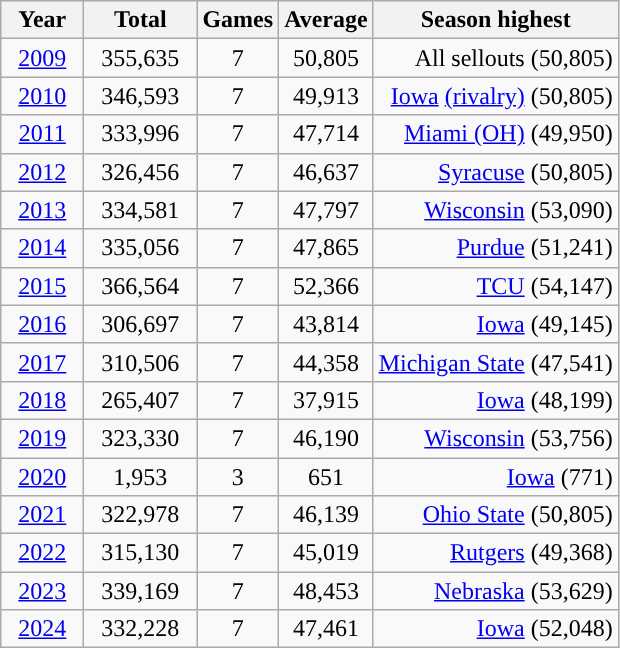<table class=wikitable style="text-align:center">
<tr>
<th>Year</th>
<th>Total</th>
<th>Games</th>
<th>Average</th>
<th>Season highest</th>
</tr>
<tr>
<td>  <a href='#'>2009</a>  </td>
<td>  355,635  </td>
<td>7</td>
<td>50,805</td>
<td align=right>All sellouts (50,805)</td>
</tr>
<tr>
<td><a href='#'>2010</a></td>
<td>346,593</td>
<td>7</td>
<td>49,913</td>
<td align=right><a href='#'>Iowa</a> <a href='#'>(rivalry)</a> (50,805)</td>
</tr>
<tr>
<td><a href='#'>2011</a></td>
<td>333,996</td>
<td>7</td>
<td>47,714</td>
<td align=right><a href='#'>Miami (OH)</a> (49,950)</td>
</tr>
<tr>
<td><a href='#'>2012</a></td>
<td>326,456</td>
<td>7</td>
<td>46,637</td>
<td align=right><a href='#'>Syracuse</a> (50,805)</td>
</tr>
<tr>
<td><a href='#'>2013</a></td>
<td>334,581</td>
<td>7</td>
<td>47,797</td>
<td align=right><a href='#'>Wisconsin</a> (53,090)</td>
</tr>
<tr>
<td><a href='#'>2014</a></td>
<td>335,056</td>
<td>7</td>
<td>47,865</td>
<td align=right><a href='#'>Purdue</a> (51,241)</td>
</tr>
<tr>
<td><a href='#'>2015</a></td>
<td>366,564</td>
<td>7</td>
<td>52,366</td>
<td align=right><a href='#'>TCU</a> (54,147)</td>
</tr>
<tr>
<td><a href='#'>2016</a></td>
<td>306,697</td>
<td>7</td>
<td>43,814</td>
<td align=right><a href='#'>Iowa</a> (49,145)</td>
</tr>
<tr>
<td><a href='#'>2017</a></td>
<td>310,506</td>
<td>7</td>
<td>44,358</td>
<td align=right><a href='#'>Michigan State</a> (47,541)</td>
</tr>
<tr>
<td><a href='#'>2018</a></td>
<td>265,407</td>
<td>7</td>
<td>37,915</td>
<td align=right><a href='#'>Iowa</a> (48,199)</td>
</tr>
<tr>
<td><a href='#'>2019</a></td>
<td>323,330</td>
<td>7</td>
<td>46,190</td>
<td align=right><a href='#'>Wisconsin</a> (53,756)</td>
</tr>
<tr>
<td><a href='#'>2020</a></td>
<td>1,953</td>
<td>3</td>
<td>651</td>
<td align=right><a href='#'>Iowa</a> (771)</td>
</tr>
<tr>
<td><a href='#'>2021</a></td>
<td>322,978</td>
<td>7</td>
<td>46,139</td>
<td align=right><a href='#'>Ohio State</a> (50,805)</td>
</tr>
<tr>
<td><a href='#'>2022</a></td>
<td>315,130</td>
<td>7</td>
<td>45,019</td>
<td align=right><a href='#'>Rutgers</a> (49,368)</td>
</tr>
<tr>
<td><a href='#'>2023</a></td>
<td>339,169</td>
<td>7</td>
<td>48,453</td>
<td align=right><a href='#'>Nebraska</a> (53,629)</td>
</tr>
<tr>
<td><a href='#'>2024</a></td>
<td>332,228</td>
<td>7</td>
<td>47,461</td>
<td align=right><a href='#'>Iowa</a> (52,048)</td>
</tr>
</table>
